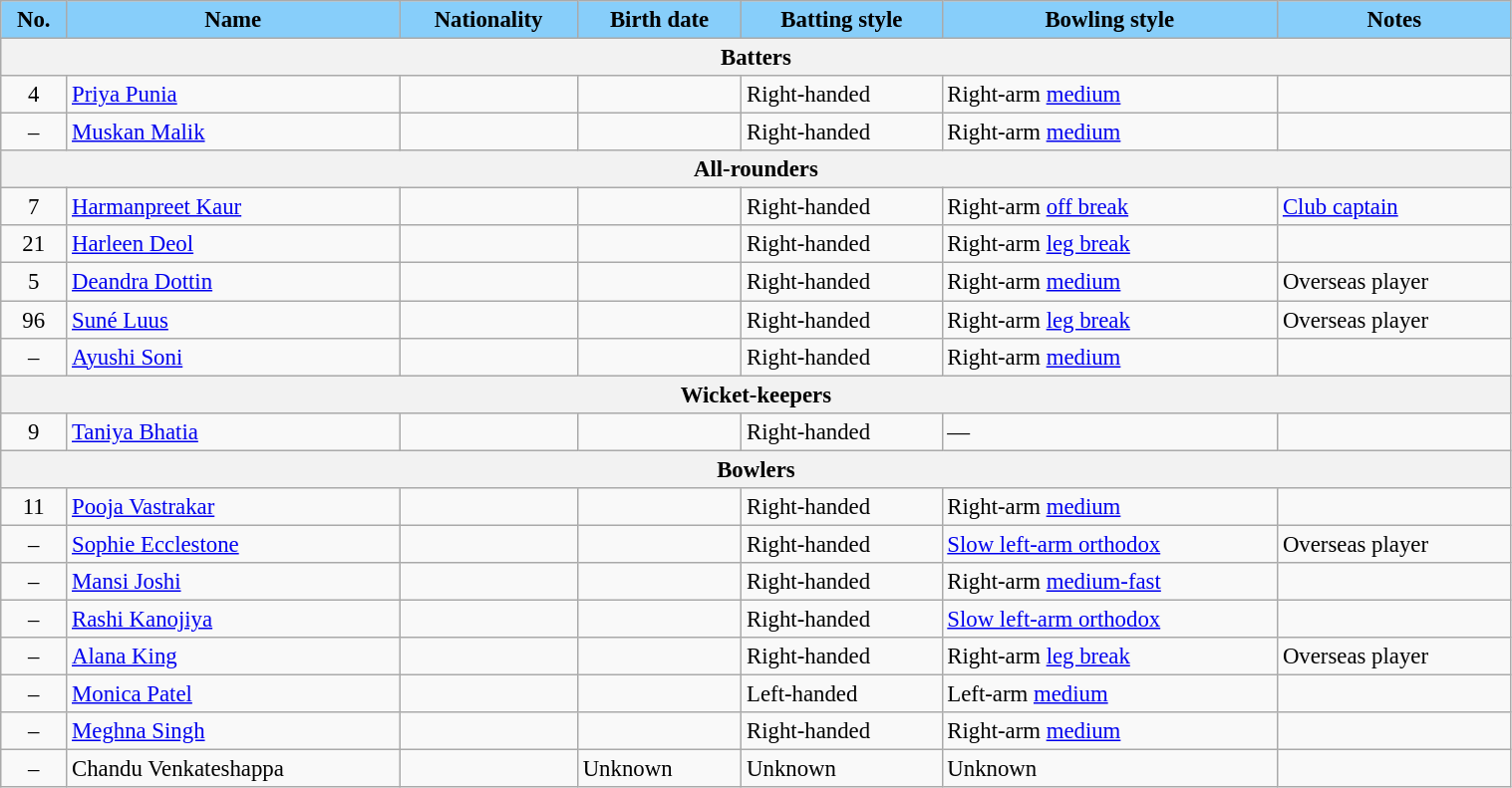<table class="wikitable"  style="font-size:95%; width:80%;">
<tr>
<th style="background:#87CEFA; color:black">No.</th>
<th style="background:#87CEFA; color:black">Name</th>
<th style="background:#87CEFA; color:black">Nationality</th>
<th style="background:#87CEFA; color:black">Birth date</th>
<th style="background:#87CEFA; color:black">Batting style</th>
<th style="background:#87CEFA; color:black">Bowling style</th>
<th style="background:#87CEFA; color:black">Notes</th>
</tr>
<tr>
<th colspan="7">Batters</th>
</tr>
<tr>
<td style="text-align:center">4</td>
<td><a href='#'>Priya Punia</a> </td>
<td></td>
<td></td>
<td>Right-handed</td>
<td>Right-arm <a href='#'>medium</a></td>
<td></td>
</tr>
<tr>
<td style="text-align:center">–</td>
<td><a href='#'>Muskan Malik</a></td>
<td></td>
<td></td>
<td>Right-handed</td>
<td>Right-arm <a href='#'>medium</a></td>
<td></td>
</tr>
<tr>
<th colspan="7">All-rounders</th>
</tr>
<tr>
<td style="text-align:center">7</td>
<td><a href='#'>Harmanpreet Kaur</a> </td>
<td></td>
<td></td>
<td>Right-handed</td>
<td>Right-arm <a href='#'>off break</a></td>
<td><a href='#'>Club captain</a></td>
</tr>
<tr>
<td style="text-align:center">21</td>
<td><a href='#'>Harleen Deol</a> </td>
<td></td>
<td></td>
<td>Right-handed</td>
<td>Right-arm <a href='#'>leg break</a></td>
<td></td>
</tr>
<tr>
<td style="text-align:center">5</td>
<td><a href='#'>Deandra Dottin</a> </td>
<td></td>
<td></td>
<td>Right-handed</td>
<td>Right-arm <a href='#'>medium</a></td>
<td>Overseas player</td>
</tr>
<tr>
<td style="text-align:center">96</td>
<td><a href='#'>Suné Luus</a> </td>
<td></td>
<td></td>
<td>Right-handed</td>
<td>Right-arm <a href='#'>leg break</a></td>
<td>Overseas player</td>
</tr>
<tr>
<td style="text-align:center">–</td>
<td><a href='#'>Ayushi Soni</a></td>
<td></td>
<td></td>
<td>Right-handed</td>
<td>Right-arm <a href='#'>medium</a></td>
<td></td>
</tr>
<tr>
<th colspan="7">Wicket-keepers</th>
</tr>
<tr>
<td style="text-align:center">9</td>
<td><a href='#'>Taniya Bhatia</a> </td>
<td></td>
<td></td>
<td>Right-handed</td>
<td>—</td>
<td></td>
</tr>
<tr>
<th colspan="7">Bowlers</th>
</tr>
<tr>
<td style="text-align:center">11</td>
<td><a href='#'>Pooja Vastrakar</a> </td>
<td></td>
<td></td>
<td>Right-handed</td>
<td>Right-arm <a href='#'>medium</a></td>
<td></td>
</tr>
<tr>
<td style="text-align:center">–</td>
<td><a href='#'>Sophie Ecclestone</a> </td>
<td></td>
<td></td>
<td>Right-handed</td>
<td><a href='#'>Slow left-arm orthodox</a></td>
<td>Overseas player</td>
</tr>
<tr>
<td style="text-align:center">–</td>
<td><a href='#'>Mansi Joshi</a> </td>
<td></td>
<td></td>
<td>Right-handed</td>
<td>Right-arm <a href='#'>medium-fast</a></td>
<td></td>
</tr>
<tr>
<td style="text-align:center">–</td>
<td><a href='#'>Rashi Kanojiya</a></td>
<td></td>
<td></td>
<td>Right-handed</td>
<td><a href='#'>Slow left-arm orthodox</a></td>
<td></td>
</tr>
<tr>
<td style="text-align:center">–</td>
<td><a href='#'>Alana King</a> </td>
<td></td>
<td></td>
<td>Right-handed</td>
<td>Right-arm <a href='#'>leg break</a></td>
<td>Overseas player</td>
</tr>
<tr>
<td style="text-align:center">–</td>
<td><a href='#'>Monica Patel</a> </td>
<td></td>
<td></td>
<td>Left-handed</td>
<td>Left-arm <a href='#'>medium</a></td>
<td></td>
</tr>
<tr>
<td style="text-align:center">–</td>
<td><a href='#'>Meghna Singh</a> </td>
<td></td>
<td></td>
<td>Right-handed</td>
<td>Right-arm <a href='#'>medium</a></td>
<td></td>
</tr>
<tr>
<td style="text-align:center">–</td>
<td>Chandu Venkateshappa</td>
<td></td>
<td>Unknown</td>
<td>Unknown</td>
<td>Unknown</td>
<td></td>
</tr>
</table>
